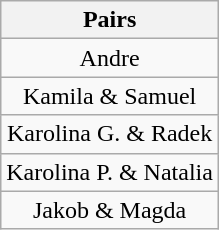<table class="wikitable" style="text-align:center">
<tr>
<th>Pairs</th>
</tr>
<tr>
<td>Andre</td>
</tr>
<tr>
<td>Kamila & Samuel</td>
</tr>
<tr>
<td>Karolina G. & Radek</td>
</tr>
<tr>
<td>Karolina P. & Natalia</td>
</tr>
<tr>
<td>Jakob & Magda</td>
</tr>
</table>
